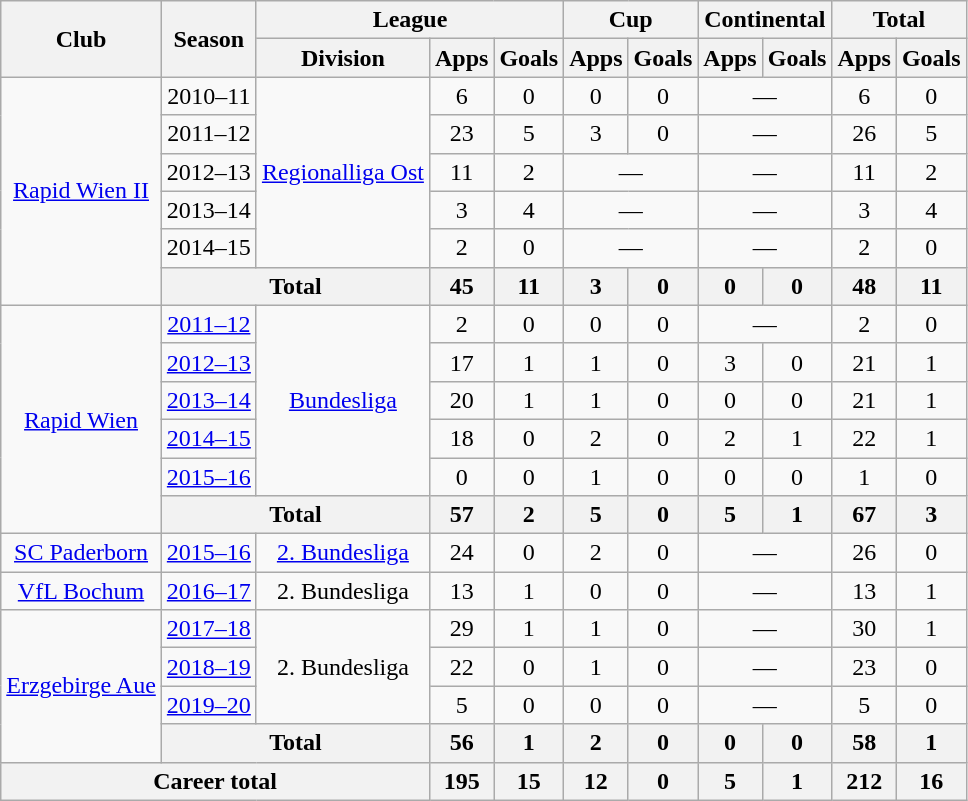<table class="wikitable" style="text-align:center">
<tr>
<th rowspan="2">Club</th>
<th rowspan="2">Season</th>
<th colspan="3">League</th>
<th colspan="2">Cup</th>
<th colspan="2">Continental</th>
<th colspan="2">Total</th>
</tr>
<tr>
<th>Division</th>
<th>Apps</th>
<th>Goals</th>
<th>Apps</th>
<th>Goals</th>
<th>Apps</th>
<th>Goals</th>
<th>Apps</th>
<th>Goals</th>
</tr>
<tr>
<td rowspan="6"><a href='#'>Rapid Wien II</a></td>
<td>2010–11</td>
<td rowspan="5"><a href='#'>Regionalliga Ost</a></td>
<td>6</td>
<td>0</td>
<td>0</td>
<td>0</td>
<td colspan="2">—</td>
<td>6</td>
<td>0</td>
</tr>
<tr>
<td>2011–12</td>
<td>23</td>
<td>5</td>
<td>3</td>
<td>0</td>
<td colspan="2">—</td>
<td>26</td>
<td>5</td>
</tr>
<tr>
<td>2012–13</td>
<td>11</td>
<td>2</td>
<td colspan="2">—</td>
<td colspan="2">—</td>
<td>11</td>
<td>2</td>
</tr>
<tr>
<td>2013–14</td>
<td>3</td>
<td>4</td>
<td colspan="2">—</td>
<td colspan="2">—</td>
<td>3</td>
<td>4</td>
</tr>
<tr>
<td>2014–15</td>
<td>2</td>
<td>0</td>
<td colspan="2">—</td>
<td colspan="2">—</td>
<td>2</td>
<td>0</td>
</tr>
<tr>
<th colspan="2">Total</th>
<th>45</th>
<th>11</th>
<th>3</th>
<th>0</th>
<th>0</th>
<th>0</th>
<th>48</th>
<th>11</th>
</tr>
<tr>
<td rowspan="6"><a href='#'>Rapid Wien</a></td>
<td><a href='#'>2011–12</a></td>
<td rowspan="5"><a href='#'>Bundesliga</a></td>
<td>2</td>
<td>0</td>
<td>0</td>
<td>0</td>
<td colspan="2">—</td>
<td>2</td>
<td>0</td>
</tr>
<tr>
<td><a href='#'>2012–13</a></td>
<td>17</td>
<td>1</td>
<td>1</td>
<td>0</td>
<td>3</td>
<td>0</td>
<td>21</td>
<td>1</td>
</tr>
<tr>
<td><a href='#'>2013–14</a></td>
<td>20</td>
<td>1</td>
<td>1</td>
<td>0</td>
<td>0</td>
<td>0</td>
<td>21</td>
<td>1</td>
</tr>
<tr>
<td><a href='#'>2014–15</a></td>
<td>18</td>
<td>0</td>
<td>2</td>
<td>0</td>
<td>2</td>
<td>1</td>
<td>22</td>
<td>1</td>
</tr>
<tr>
<td><a href='#'>2015–16</a></td>
<td>0</td>
<td>0</td>
<td>1</td>
<td>0</td>
<td>0</td>
<td>0</td>
<td>1</td>
<td>0</td>
</tr>
<tr>
<th colspan="2">Total</th>
<th>57</th>
<th>2</th>
<th>5</th>
<th>0</th>
<th>5</th>
<th>1</th>
<th>67</th>
<th>3</th>
</tr>
<tr>
<td><a href='#'>SC Paderborn</a></td>
<td><a href='#'>2015–16</a></td>
<td><a href='#'>2. Bundesliga</a></td>
<td>24</td>
<td>0</td>
<td>2</td>
<td>0</td>
<td colspan="2">—</td>
<td>26</td>
<td>0</td>
</tr>
<tr>
<td><a href='#'>VfL Bochum</a></td>
<td><a href='#'>2016–17</a></td>
<td>2. Bundesliga</td>
<td>13</td>
<td>1</td>
<td>0</td>
<td>0</td>
<td colspan="2">—</td>
<td>13</td>
<td>1</td>
</tr>
<tr>
<td rowspan="4"><a href='#'>Erzgebirge Aue</a></td>
<td><a href='#'>2017–18</a></td>
<td rowspan="3">2. Bundesliga</td>
<td>29</td>
<td>1</td>
<td>1</td>
<td>0</td>
<td colspan="2">—</td>
<td>30</td>
<td>1</td>
</tr>
<tr>
<td><a href='#'>2018–19</a></td>
<td>22</td>
<td>0</td>
<td>1</td>
<td>0</td>
<td colspan="2">—</td>
<td>23</td>
<td>0</td>
</tr>
<tr>
<td><a href='#'>2019–20</a></td>
<td>5</td>
<td>0</td>
<td>0</td>
<td>0</td>
<td colspan="2">—</td>
<td>5</td>
<td>0</td>
</tr>
<tr>
<th colspan="2">Total</th>
<th>56</th>
<th>1</th>
<th>2</th>
<th>0</th>
<th>0</th>
<th>0</th>
<th>58</th>
<th>1</th>
</tr>
<tr>
<th colspan="3">Career total</th>
<th>195</th>
<th>15</th>
<th>12</th>
<th>0</th>
<th>5</th>
<th>1</th>
<th>212</th>
<th>16</th>
</tr>
</table>
